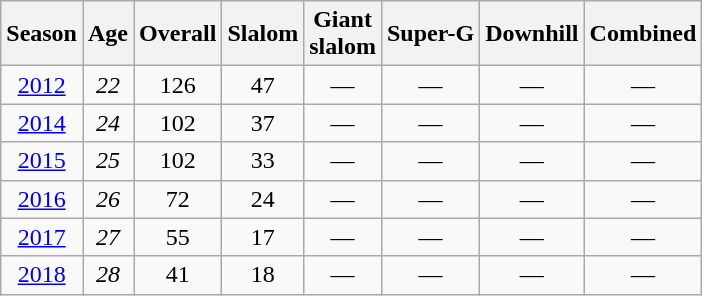<table class=wikitable style="text-align:center">
<tr>
<th>Season</th>
<th>Age</th>
<th>Overall</th>
<th>Slalom</th>
<th>Giant<br>slalom</th>
<th>Super-G</th>
<th>Downhill</th>
<th>Combined</th>
</tr>
<tr>
<td><a href='#'>2012</a></td>
<td><em>22</em></td>
<td>126</td>
<td>47</td>
<td>—</td>
<td>—</td>
<td>—</td>
<td>—</td>
</tr>
<tr>
<td><a href='#'>2014</a></td>
<td><em>24</em></td>
<td>102</td>
<td>37</td>
<td>—</td>
<td>—</td>
<td>—</td>
<td>—</td>
</tr>
<tr>
<td><a href='#'>2015</a></td>
<td><em>25</em></td>
<td>102</td>
<td>33</td>
<td>—</td>
<td>—</td>
<td>—</td>
<td>—</td>
</tr>
<tr>
<td><a href='#'>2016</a></td>
<td><em>26</em></td>
<td>72</td>
<td>24</td>
<td>—</td>
<td>—</td>
<td>—</td>
<td>—</td>
</tr>
<tr>
<td><a href='#'>2017</a></td>
<td><em>27</em></td>
<td>55</td>
<td>17</td>
<td>—</td>
<td>—</td>
<td>—</td>
<td>—</td>
</tr>
<tr>
<td><a href='#'>2018</a></td>
<td><em>28</em></td>
<td>41</td>
<td>18</td>
<td>—</td>
<td>—</td>
<td>—</td>
<td>—</td>
</tr>
</table>
